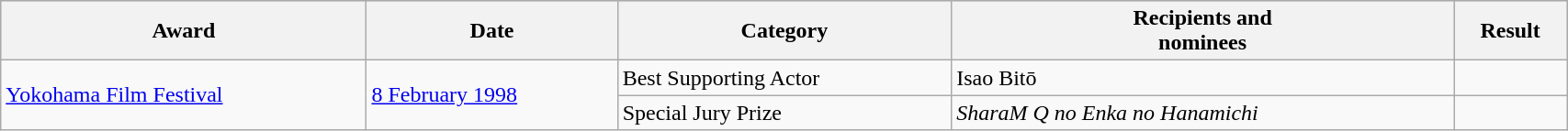<table class="wikitable sortable" width="90%">
<tr style="background:#ccc; text-align:center;">
<th>Award</th>
<th>Date</th>
<th>Category</th>
<th>Recipients and <br>nominees</th>
<th>Result</th>
</tr>
<tr>
<td rowspan=2><a href='#'>Yokohama Film Festival</a></td>
<td rowspan=2><a href='#'>8 February 1998</a></td>
<td>Best Supporting Actor</td>
<td>Isao Bitō</td>
<td></td>
</tr>
<tr>
<td>Special Jury Prize</td>
<td><em>SharaM Q no Enka no Hanamichi</em></td>
<td></td>
</tr>
</table>
